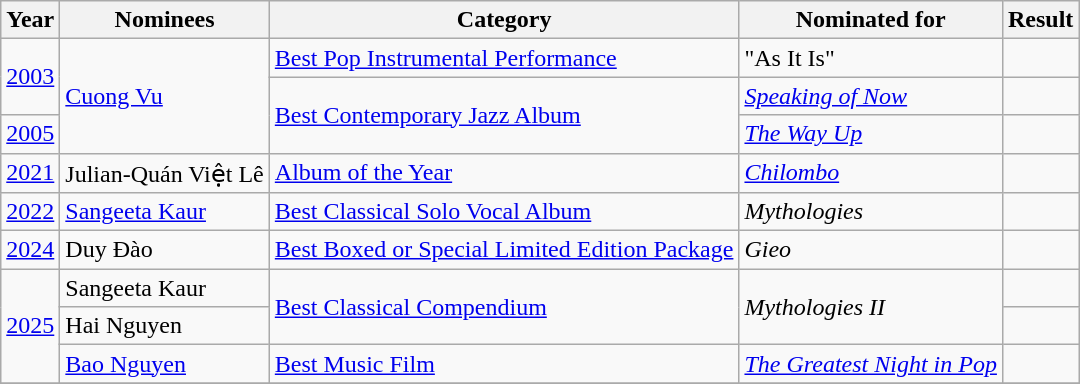<table class="wikitable">
<tr>
<th>Year</th>
<th>Nominees</th>
<th>Category</th>
<th>Nominated for</th>
<th>Result</th>
</tr>
<tr>
<td rowspan=2><a href='#'>2003</a></td>
<td rowspan=3><a href='#'>Cuong Vu</a></td>
<td><a href='#'>Best Pop Instrumental Performance</a></td>
<td>"As It Is"</td>
<td></td>
</tr>
<tr>
<td rowspan=2><a href='#'>Best Contemporary Jazz Album</a></td>
<td><em><a href='#'>Speaking of Now</a></em></td>
<td></td>
</tr>
<tr>
<td><a href='#'>2005</a></td>
<td><em><a href='#'>The Way Up</a></em></td>
<td></td>
</tr>
<tr>
<td><a href='#'>2021</a></td>
<td>Julian-Quán Việt Lê</td>
<td><a href='#'>Album of the Year</a></td>
<td><em><a href='#'>Chilombo</a></em></td>
<td></td>
</tr>
<tr>
<td><a href='#'>2022</a></td>
<td><a href='#'>Sangeeta Kaur</a></td>
<td><a href='#'>Best Classical Solo Vocal Album</a></td>
<td><em>Mythologies</em></td>
<td></td>
</tr>
<tr>
<td><a href='#'>2024</a></td>
<td>Duy Đào</td>
<td><a href='#'>Best Boxed or Special Limited Edition Package</a></td>
<td><em>Gieo</em></td>
<td></td>
</tr>
<tr>
<td rowspan="3"><a href='#'>2025</a></td>
<td>Sangeeta Kaur</td>
<td rowspan="2"><a href='#'>Best Classical Compendium</a></td>
<td rowspan="2"><em>Mythologies II</em></td>
<td></td>
</tr>
<tr>
<td>Hai Nguyen</td>
<td></td>
</tr>
<tr>
<td><a href='#'>Bao Nguyen</a></td>
<td><a href='#'>Best Music Film</a></td>
<td><em><a href='#'>The Greatest Night in Pop</a></em></td>
<td></td>
</tr>
<tr>
</tr>
</table>
